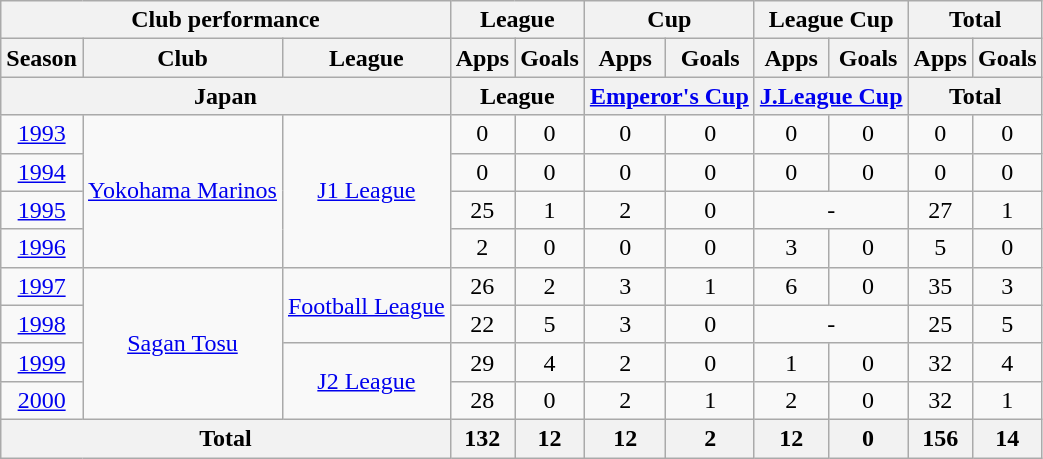<table class="wikitable" style="text-align:center;">
<tr>
<th colspan=3>Club performance</th>
<th colspan=2>League</th>
<th colspan=2>Cup</th>
<th colspan=2>League Cup</th>
<th colspan=2>Total</th>
</tr>
<tr>
<th>Season</th>
<th>Club</th>
<th>League</th>
<th>Apps</th>
<th>Goals</th>
<th>Apps</th>
<th>Goals</th>
<th>Apps</th>
<th>Goals</th>
<th>Apps</th>
<th>Goals</th>
</tr>
<tr>
<th colspan=3>Japan</th>
<th colspan=2>League</th>
<th colspan=2><a href='#'>Emperor's Cup</a></th>
<th colspan=2><a href='#'>J.League Cup</a></th>
<th colspan=2>Total</th>
</tr>
<tr>
<td><a href='#'>1993</a></td>
<td rowspan="4"><a href='#'>Yokohama Marinos</a></td>
<td rowspan="4"><a href='#'>J1 League</a></td>
<td>0</td>
<td>0</td>
<td>0</td>
<td>0</td>
<td>0</td>
<td>0</td>
<td>0</td>
<td>0</td>
</tr>
<tr>
<td><a href='#'>1994</a></td>
<td>0</td>
<td>0</td>
<td>0</td>
<td>0</td>
<td>0</td>
<td>0</td>
<td>0</td>
<td>0</td>
</tr>
<tr>
<td><a href='#'>1995</a></td>
<td>25</td>
<td>1</td>
<td>2</td>
<td>0</td>
<td colspan="2">-</td>
<td>27</td>
<td>1</td>
</tr>
<tr>
<td><a href='#'>1996</a></td>
<td>2</td>
<td>0</td>
<td>0</td>
<td>0</td>
<td>3</td>
<td>0</td>
<td>5</td>
<td>0</td>
</tr>
<tr>
<td><a href='#'>1997</a></td>
<td rowspan="4"><a href='#'>Sagan Tosu</a></td>
<td rowspan="2"><a href='#'>Football League</a></td>
<td>26</td>
<td>2</td>
<td>3</td>
<td>1</td>
<td>6</td>
<td>0</td>
<td>35</td>
<td>3</td>
</tr>
<tr>
<td><a href='#'>1998</a></td>
<td>22</td>
<td>5</td>
<td>3</td>
<td>0</td>
<td colspan="2">-</td>
<td>25</td>
<td>5</td>
</tr>
<tr>
<td><a href='#'>1999</a></td>
<td rowspan="2"><a href='#'>J2 League</a></td>
<td>29</td>
<td>4</td>
<td>2</td>
<td>0</td>
<td>1</td>
<td>0</td>
<td>32</td>
<td>4</td>
</tr>
<tr>
<td><a href='#'>2000</a></td>
<td>28</td>
<td>0</td>
<td>2</td>
<td>1</td>
<td>2</td>
<td>0</td>
<td>32</td>
<td>1</td>
</tr>
<tr>
<th colspan=3>Total</th>
<th>132</th>
<th>12</th>
<th>12</th>
<th>2</th>
<th>12</th>
<th>0</th>
<th>156</th>
<th>14</th>
</tr>
</table>
